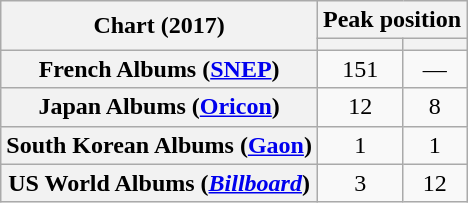<table class="wikitable sortable plainrowheaders" style="text-align:center">
<tr>
<th rowspan="2">Chart (2017)</th>
<th colspan="2">Peak position</th>
</tr>
<tr>
<th></th>
<th></th>
</tr>
<tr>
<th scope="row">French Albums (<a href='#'>SNEP</a>)</th>
<td>151</td>
<td>—</td>
</tr>
<tr>
<th scope="row">Japan Albums (<a href='#'>Oricon</a>)</th>
<td>12</td>
<td>8</td>
</tr>
<tr>
<th scope="row">South Korean Albums (<a href='#'>Gaon</a>)</th>
<td>1</td>
<td>1</td>
</tr>
<tr>
<th scope="row">US World Albums (<em><a href='#'>Billboard</a></em>)</th>
<td>3</td>
<td>12</td>
</tr>
</table>
